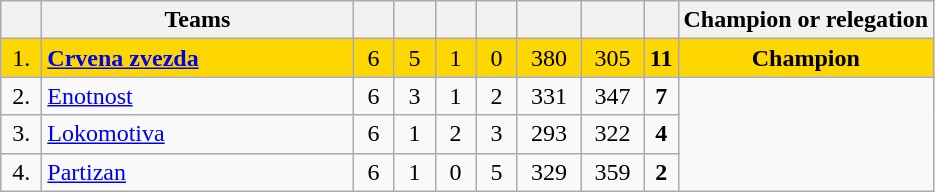<table class="wikitable" style="text-align: center;">
<tr>
<th width="20"></th>
<th width="200">Teams</th>
<th width="20"></th>
<th width="20"></th>
<th width="20"></th>
<th width="20"></th>
<th width="35"></th>
<th width="35"></th>
<th></th>
<th>Champion or relegation</th>
</tr>
<tr bgcolor="gold">
<td>1.</td>
<td style="text-align:left;"><strong><a href='#'>Crvena zvezda</a></strong></td>
<td>6</td>
<td>5</td>
<td>1</td>
<td>0</td>
<td>380</td>
<td>305</td>
<td><strong>11</strong></td>
<td><strong>Champion</strong></td>
</tr>
<tr align="center">
<td>2.</td>
<td style="text-align:left;"><a href='#'>Enotnost</a></td>
<td>6</td>
<td>3</td>
<td>1</td>
<td>2</td>
<td>331</td>
<td>347</td>
<td><strong>7</strong></td>
<td rowspan="3"></td>
</tr>
<tr align="center">
<td>3.</td>
<td style="text-align:left;"><a href='#'>Lokomotiva</a></td>
<td>6</td>
<td>1</td>
<td>2</td>
<td>3</td>
<td>293</td>
<td>322</td>
<td><strong>4</strong></td>
</tr>
<tr align="center">
<td>4.</td>
<td style="text-align:left;"><a href='#'>Partizan</a></td>
<td>6</td>
<td>1</td>
<td>0</td>
<td>5</td>
<td>329</td>
<td>359</td>
<td><strong>2</strong></td>
</tr>
</table>
